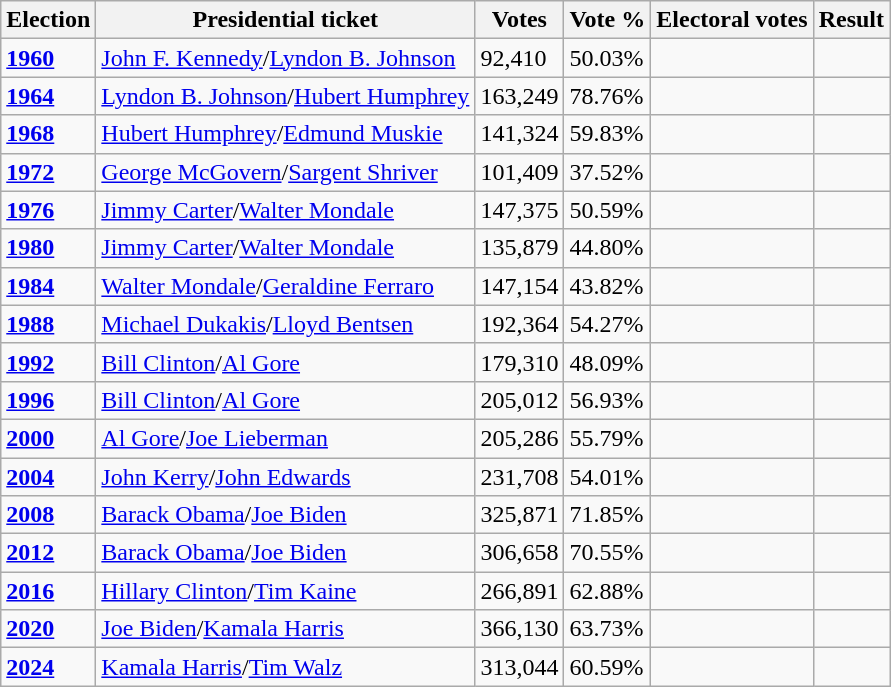<table class="wikitable">
<tr>
<th>Election</th>
<th>Presidential ticket</th>
<th>Votes</th>
<th>Vote %</th>
<th>Electoral votes</th>
<th>Result</th>
</tr>
<tr>
<td><strong><a href='#'>1960</a></strong></td>
<td><a href='#'>John F. Kennedy</a>/<a href='#'>Lyndon B. Johnson</a></td>
<td>92,410</td>
<td>50.03%</td>
<td></td>
<td></td>
</tr>
<tr>
<td><strong><a href='#'>1964</a></strong></td>
<td><a href='#'>Lyndon B. Johnson</a>/<a href='#'>Hubert Humphrey</a></td>
<td>163,249</td>
<td>78.76%</td>
<td></td>
<td></td>
</tr>
<tr>
<td><strong><a href='#'>1968</a></strong></td>
<td><a href='#'>Hubert Humphrey</a>/<a href='#'>Edmund Muskie</a></td>
<td>141,324</td>
<td>59.83%</td>
<td></td>
<td></td>
</tr>
<tr>
<td><strong><a href='#'>1972</a></strong></td>
<td><a href='#'>George McGovern</a>/<a href='#'>Sargent Shriver</a></td>
<td>101,409</td>
<td>37.52%</td>
<td></td>
<td></td>
</tr>
<tr>
<td><strong><a href='#'>1976</a></strong></td>
<td><a href='#'>Jimmy Carter</a>/<a href='#'>Walter Mondale</a></td>
<td>147,375</td>
<td>50.59%</td>
<td></td>
<td></td>
</tr>
<tr>
<td><strong><a href='#'>1980</a></strong></td>
<td><a href='#'>Jimmy Carter</a>/<a href='#'>Walter Mondale</a></td>
<td>135,879</td>
<td>44.80%</td>
<td></td>
<td></td>
</tr>
<tr>
<td><strong><a href='#'>1984</a></strong></td>
<td><a href='#'>Walter Mondale</a>/<a href='#'>Geraldine Ferraro</a></td>
<td>147,154</td>
<td>43.82%</td>
<td></td>
<td></td>
</tr>
<tr>
<td><strong><a href='#'>1988</a></strong></td>
<td><a href='#'>Michael Dukakis</a>/<a href='#'>Lloyd Bentsen</a></td>
<td>192,364</td>
<td>54.27%</td>
<td></td>
<td></td>
</tr>
<tr>
<td><strong><a href='#'>1992</a></strong></td>
<td><a href='#'>Bill Clinton</a>/<a href='#'>Al Gore</a></td>
<td>179,310</td>
<td>48.09%</td>
<td></td>
<td></td>
</tr>
<tr>
<td><strong><a href='#'>1996</a></strong></td>
<td><a href='#'>Bill Clinton</a>/<a href='#'>Al Gore</a></td>
<td>205,012</td>
<td>56.93%</td>
<td></td>
<td></td>
</tr>
<tr>
<td><strong><a href='#'>2000</a></strong></td>
<td><a href='#'>Al Gore</a>/<a href='#'>Joe Lieberman</a></td>
<td>205,286</td>
<td>55.79%</td>
<td></td>
<td></td>
</tr>
<tr>
<td><strong><a href='#'>2004</a></strong></td>
<td><a href='#'>John Kerry</a>/<a href='#'>John Edwards</a></td>
<td>231,708</td>
<td>54.01%</td>
<td></td>
<td></td>
</tr>
<tr>
<td><strong><a href='#'>2008</a></strong></td>
<td><a href='#'>Barack Obama</a>/<a href='#'>Joe Biden</a></td>
<td>325,871</td>
<td>71.85%</td>
<td></td>
<td></td>
</tr>
<tr>
<td><strong><a href='#'>2012</a></strong></td>
<td><a href='#'>Barack Obama</a>/<a href='#'>Joe Biden</a></td>
<td>306,658</td>
<td>70.55%</td>
<td></td>
<td></td>
</tr>
<tr>
<td><strong><a href='#'>2016</a></strong></td>
<td><a href='#'>Hillary Clinton</a>/<a href='#'>Tim Kaine</a></td>
<td>266,891</td>
<td>62.88%</td>
<td></td>
<td></td>
</tr>
<tr>
<td><strong><a href='#'>2020</a></strong></td>
<td><a href='#'>Joe Biden</a>/<a href='#'>Kamala Harris</a></td>
<td>366,130</td>
<td>63.73%</td>
<td></td>
<td></td>
</tr>
<tr>
<td><strong><a href='#'>2024</a></strong></td>
<td><a href='#'>Kamala Harris</a>/<a href='#'>Tim Walz</a></td>
<td>313,044</td>
<td>60.59%</td>
<td></td>
<td></td>
</tr>
</table>
